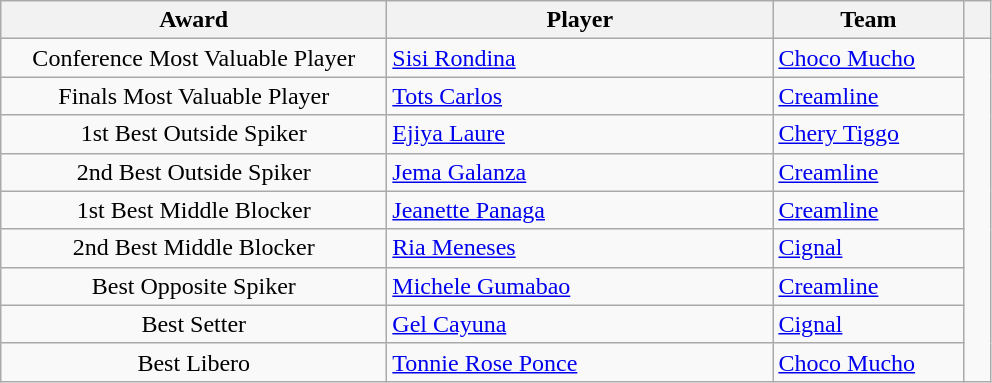<table class="wikitable">
<tr>
<th width=250>Award</th>
<th width=250>Player</th>
<th width=120>Team</th>
<th width=10></th>
</tr>
<tr>
<td style="text-align:center">Conference Most Valuable Player</td>
<td><a href='#'>Sisi Rondina</a></td>
<td><a href='#'>Choco Mucho</a></td>
<td rowspan="9"></td>
</tr>
<tr>
<td style="text-align:center">Finals Most Valuable Player</td>
<td><a href='#'>Tots Carlos</a></td>
<td><a href='#'>Creamline</a></td>
</tr>
<tr>
<td style="text-align:center">1st Best Outside Spiker</td>
<td><a href='#'>Ejiya Laure</a></td>
<td><a href='#'>Chery Tiggo</a></td>
</tr>
<tr>
<td style="text-align:center">2nd Best Outside Spiker</td>
<td><a href='#'>Jema Galanza</a></td>
<td><a href='#'>Creamline</a></td>
</tr>
<tr>
<td style="text-align:center">1st Best Middle Blocker</td>
<td><a href='#'>Jeanette Panaga</a></td>
<td><a href='#'>Creamline</a></td>
</tr>
<tr>
<td style="text-align:center">2nd Best Middle Blocker</td>
<td><a href='#'>Ria Meneses</a></td>
<td><a href='#'>Cignal</a></td>
</tr>
<tr>
<td style="text-align:center">Best Opposite Spiker</td>
<td><a href='#'>Michele Gumabao</a></td>
<td><a href='#'>Creamline</a></td>
</tr>
<tr>
<td style="text-align:center">Best Setter</td>
<td><a href='#'>Gel Cayuna</a></td>
<td><a href='#'>Cignal</a></td>
</tr>
<tr>
<td style="text-align:center">Best Libero</td>
<td><a href='#'>Tonnie Rose Ponce</a></td>
<td><a href='#'>Choco Mucho</a></td>
</tr>
</table>
